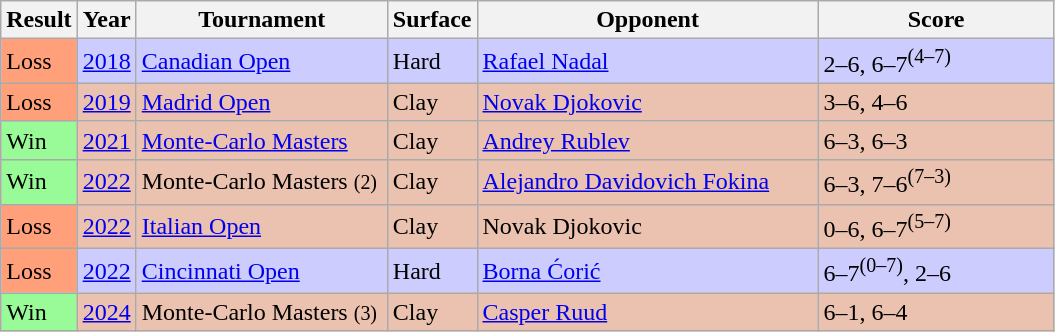<table class="sortable wikitable">
<tr>
<th>Result</th>
<th>Year</th>
<th width=160>Tournament</th>
<th>Surface</th>
<th width=220>Opponent</th>
<th class="unsortable" width=150>Score</th>
</tr>
<tr bgcolor=ccccff>
<td bgcolor=ffa07a>Loss</td>
<td><a href='#'>2018</a></td>
<td><a href='#'>Canadian Open</a></td>
<td>Hard</td>
<td> <a href='#'>Rafael Nadal</a></td>
<td>2–6, 6–7<sup>(4–7)</sup></td>
</tr>
<tr bgcolor=ebc2af>
<td bgcolor=ffa07a>Loss</td>
<td><a href='#'>2019</a></td>
<td><a href='#'>Madrid Open</a></td>
<td>Clay</td>
<td> <a href='#'>Novak Djokovic</a></td>
<td>3–6, 4–6</td>
</tr>
<tr bgcolor=ebc2af>
<td bgcolor=98fb98>Win</td>
<td><a href='#'>2021</a></td>
<td><a href='#'>Monte-Carlo Masters</a></td>
<td>Clay</td>
<td> <a href='#'>Andrey Rublev</a></td>
<td>6–3, 6–3</td>
</tr>
<tr bgcolor=ebc2af>
<td bgcolor=98fb98>Win</td>
<td><a href='#'>2022</a></td>
<td>Monte-Carlo Masters <small>(2)</small></td>
<td>Clay</td>
<td> <a href='#'>Alejandro Davidovich Fokina</a></td>
<td>6–3, 7–6<sup>(7–3)</sup></td>
</tr>
<tr bgcolor=ebc2af>
<td bgcolor=ffa07a>Loss</td>
<td><a href='#'>2022</a></td>
<td><a href='#'>Italian Open</a></td>
<td>Clay</td>
<td> Novak Djokovic</td>
<td>0–6, 6–7<sup>(5–7)</sup></td>
</tr>
<tr bgcolor=ccccff>
<td bgcolor=ffa07a>Loss</td>
<td><a href='#'>2022</a></td>
<td><a href='#'>Cincinnati Open</a></td>
<td>Hard</td>
<td> <a href='#'>Borna Ćorić</a></td>
<td>6–7<sup>(0–7)</sup>, 2–6</td>
</tr>
<tr bgcolor=ebc2af>
<td bgcolor=98fb98>Win</td>
<td><a href='#'>2024</a></td>
<td>Monte-Carlo Masters <small>(3)</small></td>
<td>Clay</td>
<td> <a href='#'>Casper Ruud</a></td>
<td>6–1, 6–4</td>
</tr>
</table>
